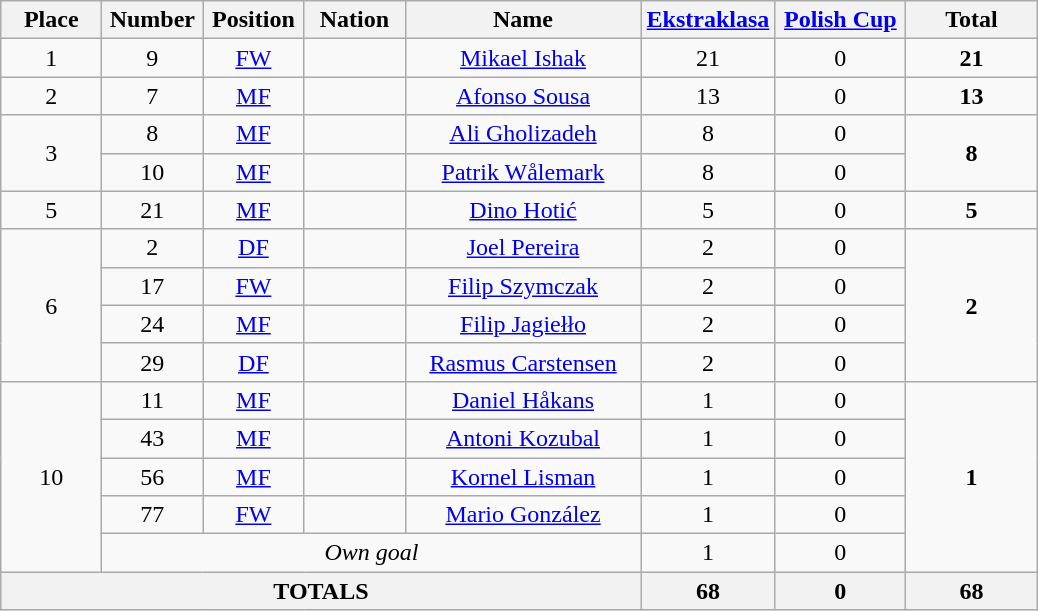<table class="wikitable" style="font-size: 100%; text-align: center;">
<tr>
<th width=60>Place</th>
<th width=60>Number</th>
<th width=60>Position</th>
<th width=60>Nation</th>
<th width=150>Name</th>
<th width=80><a href='#'>Ekstraklasa</a></th>
<th width=80><a href='#'>Polish Cup</a></th>
<th width=80>Total</th>
</tr>
<tr>
<td rowspan="1">1</td>
<td>9</td>
<td><a href='#'>FW</a></td>
<td></td>
<td><a href='#'>Mikael Ishak</a></td>
<td>21</td>
<td>0</td>
<td rowspan="1"><strong>21</strong></td>
</tr>
<tr>
<td rowspan="1">2</td>
<td>7</td>
<td><a href='#'>MF</a></td>
<td></td>
<td><a href='#'>Afonso Sousa</a></td>
<td>13</td>
<td>0</td>
<td rowspan="1"><strong>13</strong></td>
</tr>
<tr>
<td rowspan="2">3</td>
<td>8</td>
<td><a href='#'>MF</a></td>
<td></td>
<td><a href='#'>Ali Gholizadeh</a></td>
<td>8</td>
<td>0</td>
<td rowspan="2"><strong>8</strong></td>
</tr>
<tr>
<td>10</td>
<td><a href='#'>MF</a></td>
<td></td>
<td><a href='#'>Patrik Wålemark</a></td>
<td>8</td>
<td>0</td>
</tr>
<tr>
<td rowspan="1">5</td>
<td>21</td>
<td><a href='#'>MF</a></td>
<td></td>
<td><a href='#'>Dino Hotić</a></td>
<td>5</td>
<td>0</td>
<td rowspan="1"><strong>5</strong></td>
</tr>
<tr>
<td rowspan="4">6</td>
<td>2</td>
<td><a href='#'>DF</a></td>
<td></td>
<td><a href='#'>Joel Pereira</a></td>
<td>2</td>
<td>0</td>
<td rowspan="4"><strong>2</strong></td>
</tr>
<tr>
<td>17</td>
<td><a href='#'>FW</a></td>
<td></td>
<td><a href='#'>Filip Szymczak</a></td>
<td>2</td>
<td>0</td>
</tr>
<tr>
<td>24</td>
<td><a href='#'>MF</a></td>
<td></td>
<td><a href='#'>Filip Jagiełło</a></td>
<td>2</td>
<td>0</td>
</tr>
<tr>
<td>29</td>
<td><a href='#'>DF</a></td>
<td></td>
<td><a href='#'>Rasmus Carstensen</a></td>
<td>2</td>
<td>0</td>
</tr>
<tr>
<td rowspan="5">10</td>
<td>11</td>
<td><a href='#'>MF</a></td>
<td></td>
<td><a href='#'>Daniel Håkans</a></td>
<td>1</td>
<td>0</td>
<td rowspan="5"><strong>1</strong></td>
</tr>
<tr>
<td>43</td>
<td><a href='#'>MF</a></td>
<td></td>
<td><a href='#'>Antoni Kozubal</a></td>
<td>1</td>
<td>0</td>
</tr>
<tr>
<td>56</td>
<td><a href='#'>MF</a></td>
<td></td>
<td><a href='#'>Kornel Lisman</a></td>
<td>1</td>
<td>0</td>
</tr>
<tr>
<td>77</td>
<td><a href='#'>FW</a></td>
<td></td>
<td><a href='#'>Mario González</a></td>
<td>1</td>
<td>0</td>
</tr>
<tr>
<td colspan="4"><em>Own goal</em></td>
<td>1</td>
<td>0</td>
</tr>
<tr>
<th colspan="5">TOTALS</th>
<th>68</th>
<th>0</th>
<th>68</th>
</tr>
</table>
